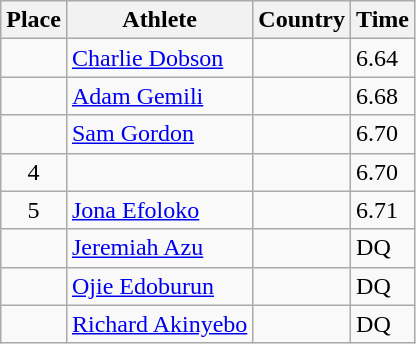<table class="wikitable">
<tr>
<th>Place</th>
<th>Athlete</th>
<th>Country</th>
<th>Time</th>
</tr>
<tr>
<td align=center></td>
<td><a href='#'>Charlie Dobson</a></td>
<td></td>
<td>6.64</td>
</tr>
<tr>
<td align=center></td>
<td><a href='#'>Adam Gemili</a></td>
<td></td>
<td>6.68</td>
</tr>
<tr>
<td align=center></td>
<td><a href='#'>Sam Gordon</a></td>
<td></td>
<td>6.70</td>
</tr>
<tr>
<td align=center>4</td>
<td></td>
<td></td>
<td>6.70</td>
</tr>
<tr>
<td align=center>5</td>
<td><a href='#'>Jona Efoloko</a></td>
<td></td>
<td>6.71</td>
</tr>
<tr>
<td align=center></td>
<td><a href='#'>Jeremiah Azu</a></td>
<td></td>
<td>DQ</td>
</tr>
<tr>
<td align=center></td>
<td><a href='#'>Ojie Edoburun</a></td>
<td></td>
<td>DQ</td>
</tr>
<tr>
<td align=center></td>
<td><a href='#'>Richard Akinyebo</a></td>
<td></td>
<td>DQ</td>
</tr>
</table>
